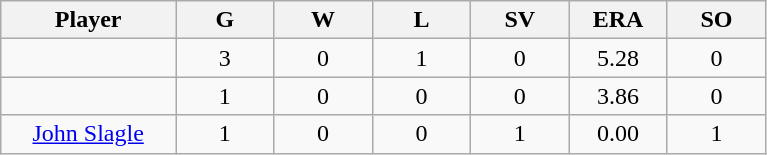<table class="wikitable sortable">
<tr>
<th bgcolor="#DDDDFF" width="16%">Player</th>
<th bgcolor="#DDDDFF" width="9%">G</th>
<th bgcolor="#DDDDFF" width="9%">W</th>
<th bgcolor="#DDDDFF" width="9%">L</th>
<th bgcolor="#DDDDFF" width="9%">SV</th>
<th bgcolor="#DDDDFF" width="9%">ERA</th>
<th bgcolor="#DDDDFF" width="9%">SO</th>
</tr>
<tr align="center">
<td></td>
<td>3</td>
<td>0</td>
<td>1</td>
<td>0</td>
<td>5.28</td>
<td>0</td>
</tr>
<tr align="center">
<td></td>
<td>1</td>
<td>0</td>
<td>0</td>
<td>0</td>
<td>3.86</td>
<td>0</td>
</tr>
<tr align="center">
<td><a href='#'>John Slagle</a></td>
<td>1</td>
<td>0</td>
<td>0</td>
<td>1</td>
<td>0.00</td>
<td>1</td>
</tr>
</table>
